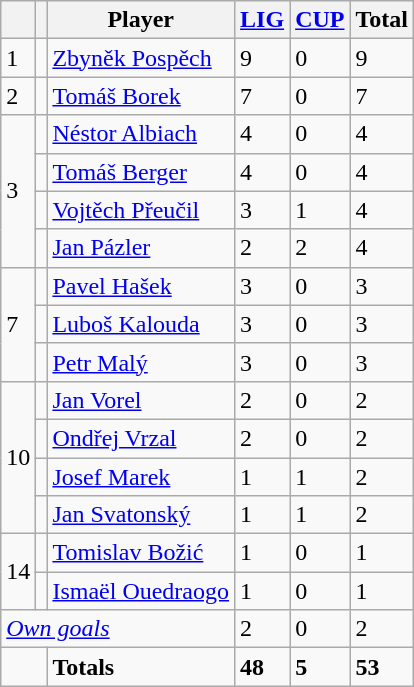<table class="wikitable"  class= style="text-align:center; border:1px #aaa solid; font-size:95%">
<tr>
<th></th>
<th></th>
<th>Player</th>
<th><a href='#'>LIG</a></th>
<th><a href='#'>CUP</a></th>
<th>Total</th>
</tr>
<tr>
<td rowspan="1">1</td>
<td></td>
<td><a href='#'>Zbyněk Pospěch</a></td>
<td>9</td>
<td>0</td>
<td>9</td>
</tr>
<tr>
<td rowspan="1">2</td>
<td></td>
<td><a href='#'>Tomáš Borek</a></td>
<td>7</td>
<td>0</td>
<td>7</td>
</tr>
<tr>
<td rowspan="4">3</td>
<td></td>
<td><a href='#'>Néstor Albiach</a></td>
<td>4</td>
<td>0</td>
<td>4</td>
</tr>
<tr>
<td></td>
<td><a href='#'>Tomáš Berger</a></td>
<td>4</td>
<td>0</td>
<td>4</td>
</tr>
<tr>
<td></td>
<td><a href='#'>Vojtěch Přeučil</a></td>
<td>3</td>
<td>1</td>
<td>4</td>
</tr>
<tr>
<td></td>
<td><a href='#'>Jan Pázler</a></td>
<td>2</td>
<td>2</td>
<td>4</td>
</tr>
<tr>
<td rowspan="3">7</td>
<td></td>
<td><a href='#'>Pavel Hašek</a></td>
<td>3</td>
<td>0</td>
<td>3</td>
</tr>
<tr>
<td></td>
<td><a href='#'>Luboš Kalouda</a></td>
<td>3</td>
<td>0</td>
<td>3</td>
</tr>
<tr>
<td></td>
<td><a href='#'>Petr Malý</a></td>
<td>3</td>
<td>0</td>
<td>3</td>
</tr>
<tr>
<td rowspan="4">10</td>
<td></td>
<td><a href='#'>Jan Vorel</a></td>
<td>2</td>
<td>0</td>
<td>2</td>
</tr>
<tr>
<td></td>
<td><a href='#'>Ondřej Vrzal</a></td>
<td>2</td>
<td>0</td>
<td>2</td>
</tr>
<tr>
<td></td>
<td><a href='#'>Josef Marek</a></td>
<td>1</td>
<td>1</td>
<td>2</td>
</tr>
<tr>
<td></td>
<td><a href='#'>Jan Svatonský</a></td>
<td>1</td>
<td>1</td>
<td>2</td>
</tr>
<tr>
<td rowspan="2">14</td>
<td></td>
<td><a href='#'>Tomislav Božić</a></td>
<td>1</td>
<td>0</td>
<td>1</td>
</tr>
<tr>
<td></td>
<td><a href='#'>Ismaël Ouedraogo</a></td>
<td>1</td>
<td>0</td>
<td>1</td>
</tr>
<tr>
<td colspan="3"><em><a href='#'>Own goals</a></em></td>
<td>2</td>
<td>0</td>
<td>2</td>
</tr>
<tr>
<td colspan="2"></td>
<td><strong>Totals</strong></td>
<td><strong>48</strong></td>
<td><strong>5</strong></td>
<td><strong>53</strong></td>
</tr>
</table>
